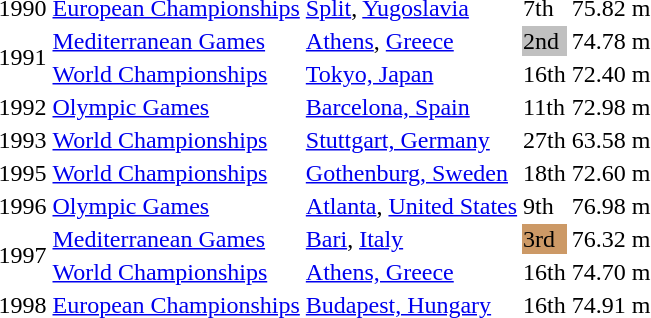<table>
<tr>
<td>1990</td>
<td><a href='#'>European Championships</a></td>
<td><a href='#'>Split</a>, <a href='#'>Yugoslavia</a></td>
<td>7th</td>
<td>75.82 m</td>
</tr>
<tr>
<td rowspan=2>1991</td>
<td><a href='#'>Mediterranean Games</a></td>
<td><a href='#'>Athens</a>, <a href='#'>Greece</a></td>
<td bgcolor="silver">2nd</td>
<td>74.78 m</td>
</tr>
<tr>
<td><a href='#'>World Championships</a></td>
<td><a href='#'>Tokyo, Japan</a></td>
<td>16th</td>
<td>72.40 m</td>
</tr>
<tr>
<td>1992</td>
<td><a href='#'>Olympic Games</a></td>
<td><a href='#'>Barcelona, Spain</a></td>
<td>11th</td>
<td>72.98 m</td>
</tr>
<tr>
<td>1993</td>
<td><a href='#'>World Championships</a></td>
<td><a href='#'>Stuttgart, Germany</a></td>
<td>27th</td>
<td>63.58 m</td>
</tr>
<tr>
<td>1995</td>
<td><a href='#'>World Championships</a></td>
<td><a href='#'>Gothenburg, Sweden</a></td>
<td>18th</td>
<td>72.60 m</td>
</tr>
<tr>
<td>1996</td>
<td><a href='#'>Olympic Games</a></td>
<td><a href='#'>Atlanta</a>, <a href='#'>United States</a></td>
<td>9th</td>
<td>76.98 m</td>
</tr>
<tr>
<td rowspan=2>1997</td>
<td><a href='#'>Mediterranean Games</a></td>
<td><a href='#'>Bari</a>, <a href='#'>Italy</a></td>
<td bgcolor="cc9966">3rd</td>
<td>76.32 m</td>
</tr>
<tr>
<td><a href='#'>World Championships</a></td>
<td><a href='#'>Athens, Greece</a></td>
<td>16th</td>
<td>74.70 m</td>
</tr>
<tr>
<td>1998</td>
<td><a href='#'>European Championships</a></td>
<td><a href='#'>Budapest, Hungary</a></td>
<td>16th</td>
<td>74.91 m</td>
</tr>
</table>
